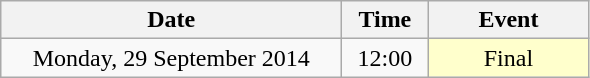<table class = "wikitable" style="text-align:center;">
<tr>
<th width=220>Date</th>
<th width=50>Time</th>
<th width=100>Event</th>
</tr>
<tr>
<td>Monday, 29 September 2014</td>
<td>12:00</td>
<td bgcolor=ffffcc>Final</td>
</tr>
</table>
